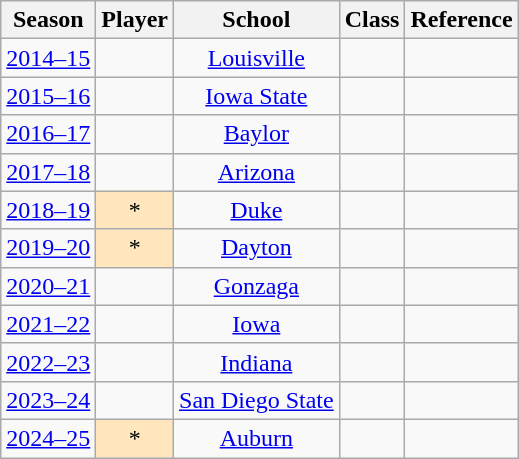<table class="wikitable sortable">
<tr>
<th>Season</th>
<th>Player</th>
<th>School</th>
<th>Class</th>
<th class="unsortable">Reference</th>
</tr>
<tr align=center>
<td><a href='#'>2014–15</a></td>
<td></td>
<td><a href='#'>Louisville</a></td>
<td></td>
<td></td>
</tr>
<tr align=center>
<td><a href='#'>2015–16</a></td>
<td></td>
<td><a href='#'>Iowa State</a></td>
<td></td>
<td></td>
</tr>
<tr align=center>
<td><a href='#'>2016–17</a></td>
<td></td>
<td><a href='#'>Baylor</a></td>
<td></td>
<td></td>
</tr>
<tr align=center>
<td><a href='#'>2017–18</a></td>
<td></td>
<td><a href='#'>Arizona</a></td>
<td></td>
<td></td>
</tr>
<tr align=center>
<td><a href='#'>2018–19</a></td>
<td style="background-color:#FFE6BD">*</td>
<td><a href='#'>Duke</a></td>
<td></td>
<td></td>
</tr>
<tr align=center>
<td><a href='#'>2019–20</a></td>
<td style="background-color:#FFE6BD">*</td>
<td><a href='#'>Dayton</a></td>
<td></td>
<td></td>
</tr>
<tr align=center>
<td><a href='#'>2020–21</a></td>
<td></td>
<td><a href='#'>Gonzaga</a></td>
<td></td>
<td></td>
</tr>
<tr align=center>
<td><a href='#'>2021–22</a></td>
<td></td>
<td><a href='#'>Iowa</a></td>
<td></td>
<td></td>
</tr>
<tr align=center>
<td><a href='#'>2022–23</a></td>
<td></td>
<td><a href='#'>Indiana</a></td>
<td></td>
<td></td>
</tr>
<tr align=center>
<td><a href='#'>2023–24</a></td>
<td></td>
<td><a href='#'>San Diego State</a></td>
<td></td>
<td></td>
</tr>
<tr align=center>
<td><a href='#'>2024–25</a></td>
<td style="background-color:#FFE6BD">*</td>
<td><a href='#'>Auburn</a></td>
<td></td>
<td></td>
</tr>
</table>
